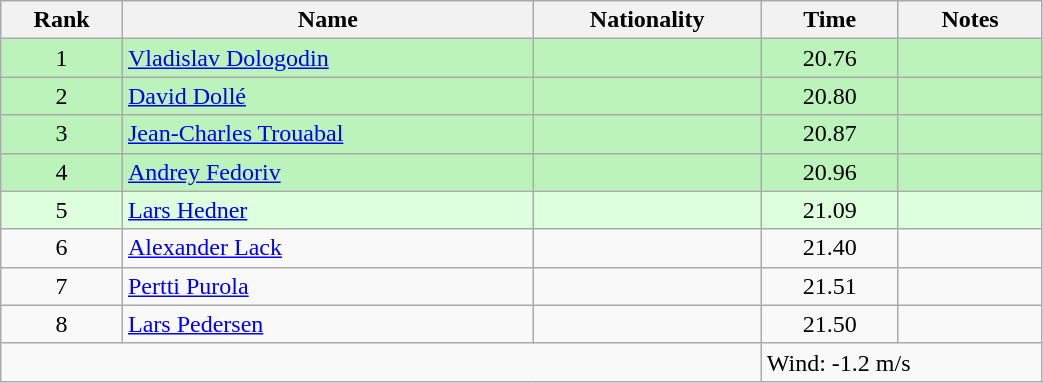<table class="wikitable sortable" style="text-align:center;width: 55%">
<tr>
<th>Rank</th>
<th>Name</th>
<th>Nationality</th>
<th>Time</th>
<th>Notes</th>
</tr>
<tr bgcolor=bbf3bb>
<td>1</td>
<td align=left><a href='#'>Vladislav Dologodin</a></td>
<td align=left></td>
<td>20.76</td>
<td></td>
</tr>
<tr bgcolor=bbf3bb>
<td>2</td>
<td align=left><a href='#'>David Dollé</a></td>
<td align=left></td>
<td>20.80</td>
<td></td>
</tr>
<tr bgcolor=bbf3bb>
<td>3</td>
<td align=left><a href='#'>Jean-Charles Trouabal</a></td>
<td align=left></td>
<td>20.87</td>
<td></td>
</tr>
<tr bgcolor=bbf3bb>
<td>4</td>
<td align=left><a href='#'>Andrey Fedoriv</a></td>
<td align=left></td>
<td>20.96</td>
<td></td>
</tr>
<tr bgcolor=ddffdd>
<td>5</td>
<td align=left><a href='#'>Lars Hedner</a></td>
<td align=left></td>
<td>21.09</td>
<td></td>
</tr>
<tr>
<td>6</td>
<td align=left><a href='#'>Alexander Lack</a></td>
<td align=left></td>
<td>21.40</td>
<td></td>
</tr>
<tr>
<td>7</td>
<td align=left><a href='#'>Pertti Purola</a></td>
<td align=left></td>
<td>21.51</td>
<td></td>
</tr>
<tr>
<td>8</td>
<td align=left><a href='#'>Lars Pedersen</a></td>
<td align=left></td>
<td>21.50</td>
<td></td>
</tr>
<tr class="sortbottom">
<td colspan="3"></td>
<td colspan="2" style="text-align:left;">Wind: -1.2 m/s</td>
</tr>
</table>
